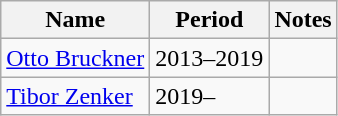<table class="wikitable" border="1">
<tr>
<th>Name</th>
<th>Period</th>
<th>Notes</th>
</tr>
<tr>
<td><a href='#'>Otto Bruckner</a></td>
<td>2013–2019</td>
<td></td>
</tr>
<tr>
<td><a href='#'>Tibor Zenker</a></td>
<td>2019–</td>
<td></td>
</tr>
</table>
